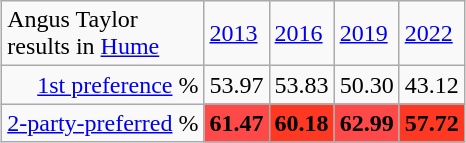<table class="wikitable floatright" style="margin-left: auto; margin-right: auto; border: none;">
<tr align=right, table right aligned>
<td>Angus Taylor<br>results in <a href='#'>Hume</a></td>
<td><a href='#'>2013</a></td>
<td><a href='#'>2016</a></td>
<td><a href='#'>2019</a></td>
<td><a href='#'>2022</a></td>
</tr>
<tr align=right>
<td><a href='#'>1st preference</a> %</td>
<td>53.97</td>
<td>53.83</td>
<td>50.30</td>
<td>43.12</td>
</tr>
<tr align=right>
<td><a href='#'>2-party-preferred</a> %</td>
<td style="background:#ff4848;"><strong>61.47</strong></td>
<td style="background:#ff3824;"><strong>60.18</strong></td>
<td style="background:#ff4848;"><strong>62.99</strong></td>
<td style="background:#ff3824;"><strong>57.72</strong></td>
</tr>
</table>
